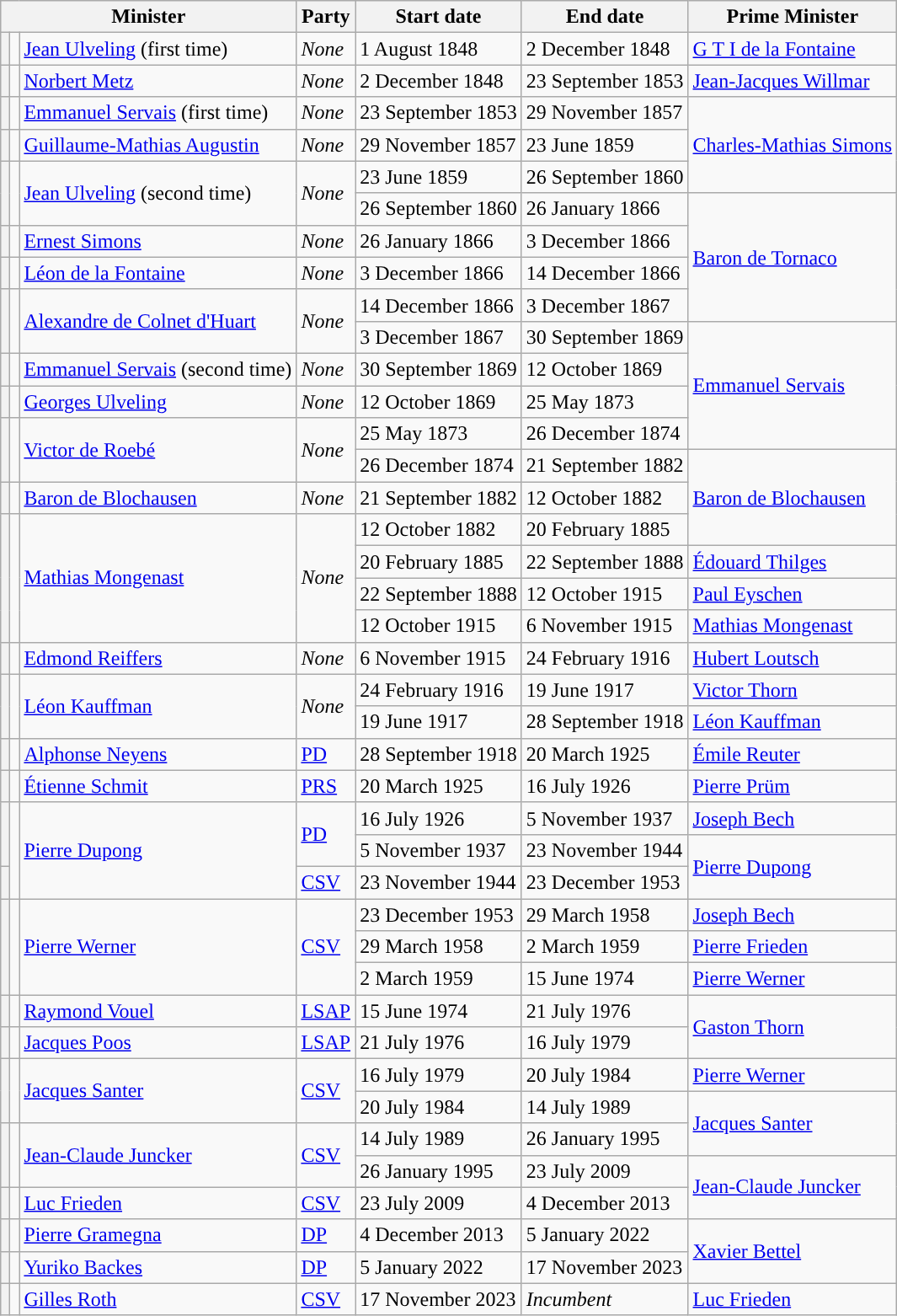<table class="wikitable">
<tr style="background: #efefef;">
<th colspan=3>Minister</th>
<th>Party</th>
<th>Start date</th>
<th>End date</th>
<th>Prime Minister</th>
</tr>
<tr>
<th></th>
<td></td>
<td><a href='#'>Jean Ulveling</a> (first time)</td>
<td><em>None</em></td>
<td>1 August 1848</td>
<td>2 December 1848</td>
<td><a href='#'>G T I de la Fontaine</a></td>
</tr>
<tr>
<th></th>
<td></td>
<td><a href='#'>Norbert Metz</a></td>
<td><em>None</em></td>
<td>2 December 1848</td>
<td>23 September 1853</td>
<td><a href='#'>Jean-Jacques Willmar</a></td>
</tr>
<tr>
<th></th>
<td></td>
<td><a href='#'>Emmanuel Servais</a> (first time)</td>
<td><em>None</em></td>
<td>23 September 1853</td>
<td>29 November 1857</td>
<td rowspan=3><a href='#'>Charles-Mathias Simons</a></td>
</tr>
<tr>
<th></th>
<td></td>
<td><a href='#'>Guillaume-Mathias Augustin</a></td>
<td><em>None</em></td>
<td>29 November 1857</td>
<td>23 June 1859</td>
</tr>
<tr>
<th rowspan=2></th>
<td rowspan=2></td>
<td rowspan=2><a href='#'>Jean Ulveling</a> (second time)</td>
<td rowspan=2><em>None</em></td>
<td>23 June 1859</td>
<td>26 September 1860</td>
</tr>
<tr>
<td>26 September 1860</td>
<td>26 January 1866</td>
<td rowspan=4><a href='#'>Baron de Tornaco</a></td>
</tr>
<tr>
<th></th>
<td></td>
<td><a href='#'>Ernest Simons</a></td>
<td><em>None</em></td>
<td>26 January 1866</td>
<td>3 December 1866</td>
</tr>
<tr>
<th></th>
<td></td>
<td><a href='#'>Léon de la Fontaine</a></td>
<td><em>None</em></td>
<td>3 December 1866</td>
<td>14 December 1866</td>
</tr>
<tr>
<th rowspan=2></th>
<td rowspan=2></td>
<td rowspan=2><a href='#'>Alexandre de Colnet d'Huart</a></td>
<td rowspan=2><em>None</em></td>
<td>14 December 1866</td>
<td>3 December 1867</td>
</tr>
<tr>
<td>3 December 1867</td>
<td>30 September 1869</td>
<td rowspan=4><a href='#'>Emmanuel Servais</a></td>
</tr>
<tr>
<th></th>
<td></td>
<td><a href='#'>Emmanuel Servais</a> (second time)</td>
<td><em>None</em></td>
<td>30 September 1869</td>
<td>12 October 1869</td>
</tr>
<tr>
<th></th>
<td></td>
<td><a href='#'>Georges Ulveling</a></td>
<td><em>None</em></td>
<td>12 October 1869</td>
<td>25 May 1873</td>
</tr>
<tr>
<th rowspan=2></th>
<td rowspan=2></td>
<td rowspan=2><a href='#'>Victor de Roebé</a></td>
<td rowspan=2><em>None</em></td>
<td>25 May 1873</td>
<td>26 December 1874</td>
</tr>
<tr>
<td>26 December 1874</td>
<td>21 September 1882</td>
<td rowspan=3><a href='#'>Baron de Blochausen</a></td>
</tr>
<tr>
<th></th>
<td></td>
<td><a href='#'>Baron de Blochausen</a></td>
<td><em>None</em></td>
<td>21 September 1882</td>
<td>12 October 1882</td>
</tr>
<tr>
<th rowspan=4></th>
<td rowspan=4></td>
<td rowspan=4><a href='#'>Mathias Mongenast</a></td>
<td rowspan=4><em>None</em></td>
<td>12 October 1882</td>
<td>20 February 1885</td>
</tr>
<tr>
<td>20 February 1885</td>
<td>22 September 1888</td>
<td><a href='#'>Édouard Thilges</a></td>
</tr>
<tr>
<td>22 September 1888</td>
<td>12 October 1915</td>
<td><a href='#'>Paul Eyschen</a></td>
</tr>
<tr>
<td>12 October 1915</td>
<td>6 November 1915</td>
<td><a href='#'>Mathias Mongenast</a></td>
</tr>
<tr>
<th></th>
<td></td>
<td><a href='#'>Edmond Reiffers</a></td>
<td><em>None</em></td>
<td>6 November 1915</td>
<td>24 February 1916</td>
<td><a href='#'>Hubert Loutsch</a></td>
</tr>
<tr>
<th rowspan=2></th>
<td rowspan=2></td>
<td rowspan=2><a href='#'>Léon Kauffman</a></td>
<td rowspan=2><em>None</em></td>
<td>24 February 1916</td>
<td>19 June 1917</td>
<td><a href='#'>Victor Thorn</a></td>
</tr>
<tr>
<td>19 June 1917</td>
<td>28 September 1918</td>
<td><a href='#'>Léon Kauffman</a></td>
</tr>
<tr>
<th style="background-color: "></th>
<td></td>
<td><a href='#'>Alphonse Neyens</a></td>
<td><a href='#'>PD</a></td>
<td>28 September 1918</td>
<td>20 March 1925</td>
<td><a href='#'>Émile Reuter</a></td>
</tr>
<tr>
<th style="background-color: "></th>
<td></td>
<td><a href='#'>Étienne Schmit</a></td>
<td><a href='#'>PRS</a></td>
<td>20 March 1925</td>
<td>16 July 1926</td>
<td><a href='#'>Pierre Prüm</a></td>
</tr>
<tr>
<th rowspan=2 style="background-color: "></th>
<td rowspan=3></td>
<td rowspan=3><a href='#'>Pierre Dupong</a></td>
<td rowspan=2><a href='#'>PD</a></td>
<td>16 July 1926</td>
<td>5 November 1937</td>
<td><a href='#'>Joseph Bech</a></td>
</tr>
<tr>
<td>5 November 1937</td>
<td>23 November 1944</td>
<td rowspan=2><a href='#'>Pierre Dupong</a></td>
</tr>
<tr>
<th style="background-color: "></th>
<td><a href='#'>CSV</a></td>
<td>23 November 1944</td>
<td>23 December 1953</td>
</tr>
<tr>
<th rowspan=3 style="background-color: "></th>
<td rowspan=3></td>
<td rowspan=3><a href='#'>Pierre Werner</a></td>
<td rowspan=3><a href='#'>CSV</a></td>
<td>23 December 1953</td>
<td>29 March 1958</td>
<td><a href='#'>Joseph Bech</a></td>
</tr>
<tr>
<td>29 March 1958</td>
<td>2 March 1959</td>
<td><a href='#'>Pierre Frieden</a></td>
</tr>
<tr>
<td>2 March 1959</td>
<td>15 June 1974</td>
<td><a href='#'>Pierre Werner</a></td>
</tr>
<tr>
<th style="background-color: "></th>
<td></td>
<td><a href='#'>Raymond Vouel</a></td>
<td><a href='#'>LSAP</a></td>
<td>15 June 1974</td>
<td>21 July 1976</td>
<td rowspan=2><a href='#'>Gaston Thorn</a></td>
</tr>
<tr>
<th style="background-color: "></th>
<td></td>
<td><a href='#'>Jacques Poos</a></td>
<td><a href='#'>LSAP</a></td>
<td>21 July 1976</td>
<td>16 July 1979</td>
</tr>
<tr>
<th rowspan=2 style="background-color: "></th>
<td rowspan=2></td>
<td rowspan=2><a href='#'>Jacques Santer</a></td>
<td rowspan=2><a href='#'>CSV</a></td>
<td>16 July 1979</td>
<td>20 July 1984</td>
<td><a href='#'>Pierre Werner</a></td>
</tr>
<tr>
<td>20 July 1984</td>
<td>14 July 1989</td>
<td rowspan=2><a href='#'>Jacques Santer</a></td>
</tr>
<tr>
<th rowspan=2 style="background-color: "></th>
<td rowspan=2></td>
<td rowspan=2><a href='#'>Jean-Claude Juncker</a></td>
<td rowspan=2><a href='#'>CSV</a></td>
<td>14 July 1989</td>
<td>26 January 1995</td>
</tr>
<tr>
<td>26 January 1995</td>
<td>23 July 2009</td>
<td rowspan=2><a href='#'>Jean-Claude Juncker</a></td>
</tr>
<tr>
<th style="background-color: "></th>
<td></td>
<td><a href='#'>Luc Frieden</a></td>
<td><a href='#'>CSV</a></td>
<td>23 July 2009</td>
<td>4 December 2013</td>
</tr>
<tr>
<th style="background-color: "></th>
<td></td>
<td><a href='#'>Pierre Gramegna</a></td>
<td><a href='#'>DP</a></td>
<td>4 December 2013</td>
<td>5 January 2022</td>
<td rowspan=2><a href='#'>Xavier Bettel</a></td>
</tr>
<tr>
<th style="background-color: "></th>
<td></td>
<td><a href='#'>Yuriko Backes</a></td>
<td><a href='#'>DP</a></td>
<td>5 January 2022</td>
<td>17 November 2023</td>
</tr>
<tr>
<th style="background-color: "></th>
<td></td>
<td><a href='#'>Gilles Roth</a></td>
<td><a href='#'>CSV</a></td>
<td>17 November 2023</td>
<td><em>Incumbent</em></td>
<td><a href='#'>Luc Frieden</a></td>
</tr>
</table>
